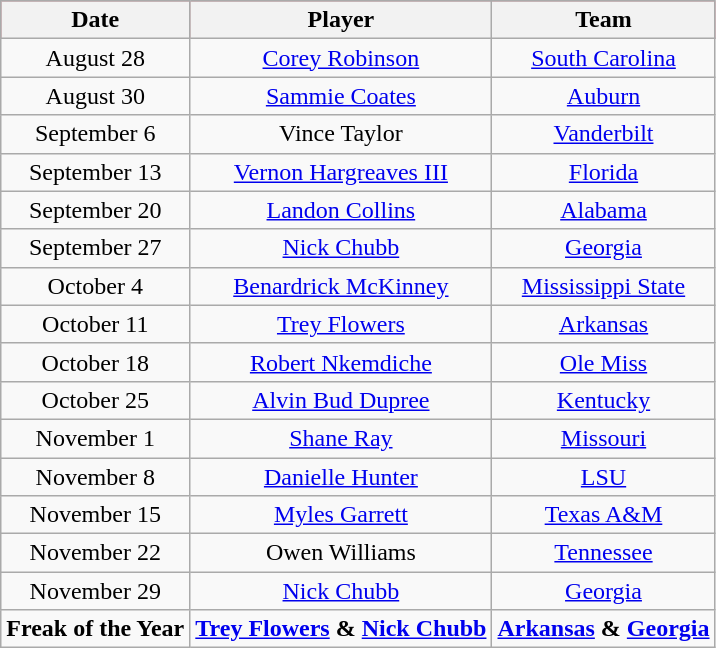<table class="wikitable" style="text-align:center">
<tr style="background:#A32638;"|>
<th>Date</th>
<th>Player</th>
<th>Team</th>
</tr>
<tr>
<td>August 28</td>
<td><a href='#'>Corey Robinson</a></td>
<td><a href='#'>South Carolina</a></td>
</tr>
<tr>
<td>August 30</td>
<td><a href='#'>Sammie Coates</a></td>
<td><a href='#'>Auburn</a></td>
</tr>
<tr>
<td>September 6</td>
<td>Vince Taylor</td>
<td><a href='#'>Vanderbilt</a></td>
</tr>
<tr>
<td>September 13</td>
<td><a href='#'>Vernon Hargreaves III</a></td>
<td><a href='#'>Florida</a></td>
</tr>
<tr>
<td>September 20</td>
<td><a href='#'>Landon Collins</a></td>
<td><a href='#'>Alabama</a></td>
</tr>
<tr>
<td>September 27</td>
<td><a href='#'>Nick Chubb</a></td>
<td><a href='#'>Georgia</a></td>
</tr>
<tr>
<td>October 4</td>
<td><a href='#'>Benardrick McKinney</a></td>
<td><a href='#'>Mississippi State</a></td>
</tr>
<tr>
<td>October 11</td>
<td><a href='#'>Trey Flowers</a></td>
<td><a href='#'>Arkansas</a></td>
</tr>
<tr>
<td>October 18</td>
<td><a href='#'>Robert Nkemdiche</a></td>
<td><a href='#'>Ole Miss</a></td>
</tr>
<tr>
<td>October 25</td>
<td><a href='#'>Alvin Bud Dupree</a></td>
<td><a href='#'>Kentucky</a></td>
</tr>
<tr>
<td>November 1</td>
<td><a href='#'>Shane Ray</a></td>
<td><a href='#'>Missouri</a></td>
</tr>
<tr>
<td>November 8</td>
<td><a href='#'>Danielle Hunter</a></td>
<td><a href='#'>LSU</a></td>
</tr>
<tr>
<td>November 15</td>
<td><a href='#'>Myles Garrett</a></td>
<td><a href='#'>Texas A&M</a></td>
</tr>
<tr>
<td>November 22</td>
<td>Owen Williams</td>
<td><a href='#'>Tennessee</a></td>
</tr>
<tr>
<td>November 29</td>
<td><a href='#'>Nick Chubb</a></td>
<td><a href='#'>Georgia</a></td>
</tr>
<tr>
<td><strong>Freak of the Year</strong></td>
<td><strong><a href='#'>Trey Flowers</a> & <a href='#'>Nick Chubb</a></strong></td>
<td><strong><a href='#'>Arkansas</a> & <a href='#'>Georgia</a></strong></td>
</tr>
</table>
